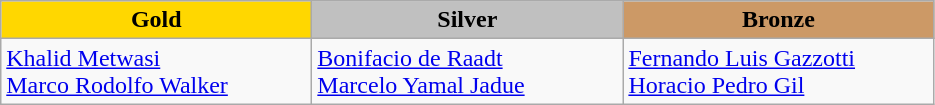<table class="wikitable" style="text-align:left">
<tr align="center">
<td width=200 bgcolor=gold><strong>Gold</strong></td>
<td width=200 bgcolor=silver><strong>Silver</strong></td>
<td width=200 bgcolor=CC9966><strong>Bronze</strong></td>
</tr>
<tr>
<td><a href='#'>Khalid Metwasi</a><br><a href='#'>Marco Rodolfo Walker</a><br><em></em></td>
<td><a href='#'>Bonifacio de Raadt</a><br><a href='#'>Marcelo Yamal Jadue</a><br><em></em></td>
<td><a href='#'>Fernando Luis Gazzotti</a><br><a href='#'>Horacio Pedro Gil</a><br><em></em></td>
</tr>
</table>
